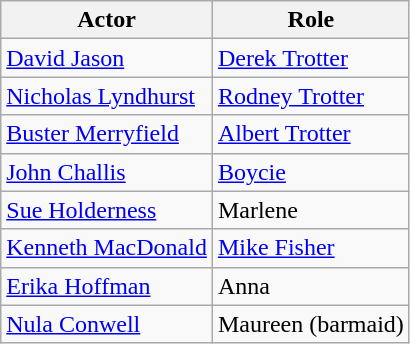<table class="wikitable">
<tr>
<th>Actor</th>
<th>Role</th>
</tr>
<tr>
<td><a href='#'>David Jason</a></td>
<td><a href='#'>Derek Trotter</a></td>
</tr>
<tr>
<td><a href='#'>Nicholas Lyndhurst</a></td>
<td><a href='#'>Rodney Trotter</a></td>
</tr>
<tr>
<td><a href='#'>Buster Merryfield</a></td>
<td><a href='#'>Albert Trotter</a></td>
</tr>
<tr>
<td><a href='#'>John Challis</a></td>
<td><a href='#'>Boycie</a></td>
</tr>
<tr>
<td><a href='#'>Sue Holderness</a></td>
<td>Marlene</td>
</tr>
<tr>
<td><a href='#'>Kenneth MacDonald</a></td>
<td><a href='#'>Mike Fisher</a></td>
</tr>
<tr>
<td><a href='#'>Erika Hoffman</a></td>
<td>Anna</td>
</tr>
<tr>
<td><a href='#'>Nula Conwell</a></td>
<td>Maureen (barmaid)</td>
</tr>
</table>
